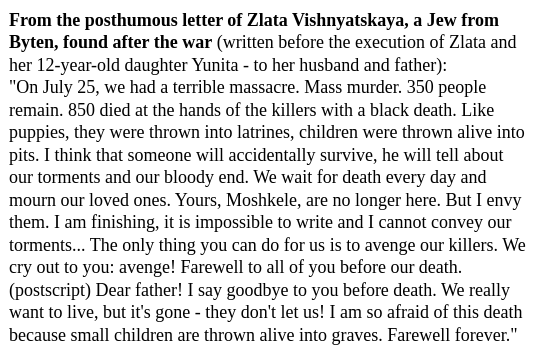<table class="toccolours" style="float: right; margin-left: 1em; margin-right: 2em; font-size: 75%; background:#ffffff; color:black; width:30em; max-width: 40%;" cellspacing="5">
<tr>
<td style="text-align: left;"><strong>From the posthumous letter of Zlata Vishnyatskaya, a Jew from Byten, found after the war</strong> (written before the execution of Zlata and her 12-year-old daughter Yunita - to her husband and father):<br>"On July 25, we had a terrible massacre. Mass murder. 350 people remain. 850 died at the hands of the killers with a black death. Like puppies, they were thrown into latrines, children were thrown alive into pits. I think that someone will accidentally survive, he will tell about our torments and our bloody end. We wait for death every day and mourn our loved ones. Yours, Moshkele, are no longer here. But I envy them. I am finishing, it is impossible to write and I cannot convey our torments... The only thing you can do for us is to avenge our killers. We cry out to you: avenge! Farewell to all of you before our death.<br>(postscript) Dear father! I say goodbye to you before death. We really want to live, but it's gone - they don't let us! I am so afraid of this death because small children are thrown alive into graves. Farewell forever."</td>
</tr>
</table>
